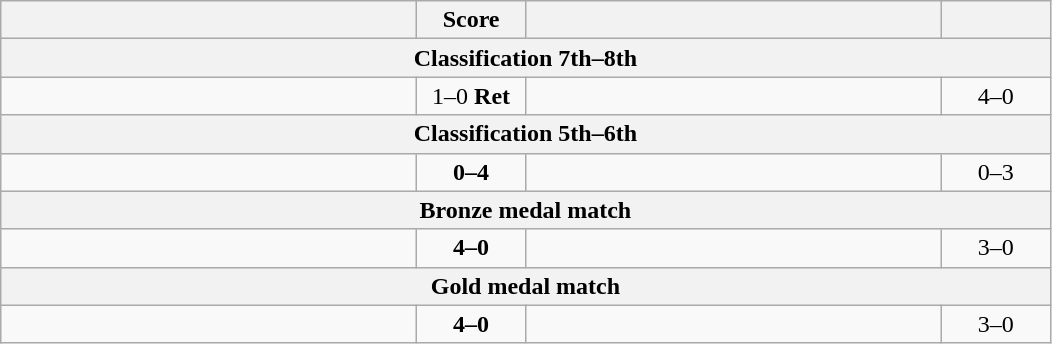<table class="wikitable" style="text-align: left; ">
<tr>
<th align="right" width="270"></th>
<th width="65">Score</th>
<th align="left" width="270"></th>
<th width="65"></th>
</tr>
<tr>
<th colspan=4>Classification 7th–8th</th>
</tr>
<tr>
<td><strong></strong></td>
<td align="center">1–0 <strong>Ret</strong></td>
<td></td>
<td align=center>4–0 <strong></strong></td>
</tr>
<tr>
<th colspan=4>Classification 5th–6th</th>
</tr>
<tr>
<td></td>
<td align="center"><strong>0–4</strong></td>
<td><strong></strong></td>
<td align=center>0–3 <strong></strong></td>
</tr>
<tr>
<th colspan=4>Bronze medal match</th>
</tr>
<tr>
<td><strong></strong></td>
<td align="center"><strong>4–0</strong></td>
<td></td>
<td align=center>3–0 <strong></strong></td>
</tr>
<tr>
<th colspan=4>Gold medal match</th>
</tr>
<tr>
<td><strong></strong></td>
<td align="center"><strong>4–0</strong></td>
<td></td>
<td align=center>3–0 <strong></strong></td>
</tr>
</table>
